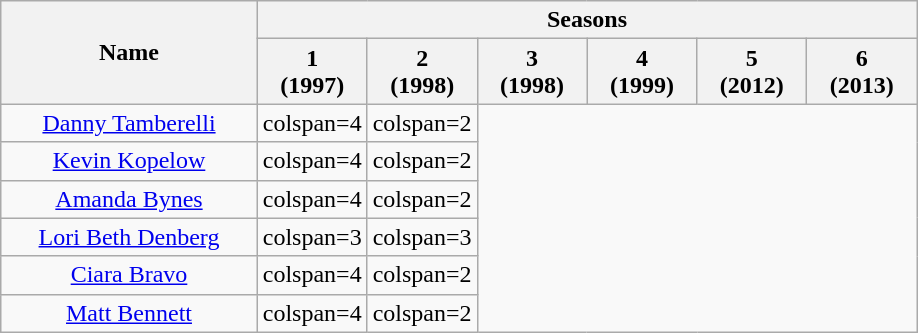<table class="wikitable plainrowheaders" style="text-align:center;">
<tr>
<th scope="col" rowspan="2" style="width:28%;">Name</th>
<th scope="col" colspan="6" style="width:72%;">Seasons</th>
</tr>
<tr>
<th scope="col" style="width:12%;">1<br>(1997)</th>
<th scope="col" style="width:12%;">2<br>(1998)</th>
<th scope="col" style="width:12%;">3<br>(1998)</th>
<th scope="col" style="width:12%;">4<br>(1999)</th>
<th scope="col" style="width:12%;">5<br>(2012)</th>
<th scope="col" style="width:12%;">6<br>(2013)</th>
</tr>
<tr>
<td scope="row"><a href='#'>Danny Tamberelli</a></td>
<td>colspan=4 </td>
<td>colspan=2 </td>
</tr>
<tr>
<td scope="row"><a href='#'>Kevin Kopelow</a></td>
<td>colspan=4 </td>
<td>colspan=2 </td>
</tr>
<tr>
<td scope="row"><a href='#'>Amanda Bynes</a></td>
<td>colspan=4 </td>
<td>colspan=2 </td>
</tr>
<tr>
<td scope="row"><a href='#'>Lori Beth Denberg</a></td>
<td>colspan=3 </td>
<td>colspan=3 </td>
</tr>
<tr>
<td scope="row"><a href='#'>Ciara Bravo</a></td>
<td>colspan=4 </td>
<td>colspan=2 </td>
</tr>
<tr>
<td scope="row"><a href='#'>Matt Bennett</a></td>
<td>colspan=4 </td>
<td>colspan=2 </td>
</tr>
</table>
